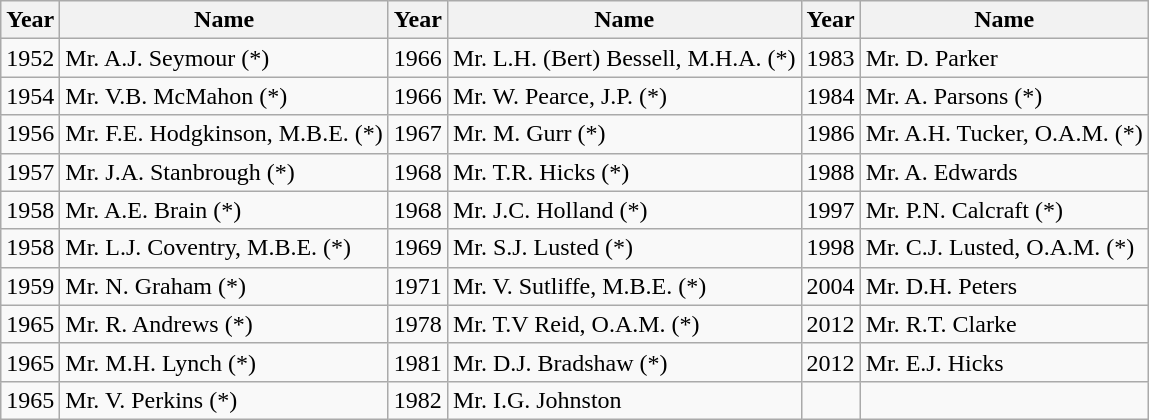<table class="wikitable">
<tr>
<th>Year</th>
<th>Name</th>
<th>Year</th>
<th>Name</th>
<th>Year</th>
<th>Name</th>
</tr>
<tr>
<td>1952</td>
<td>Mr. A.J. Seymour (*)</td>
<td>1966</td>
<td>Mr. L.H. (Bert) Bessell, M.H.A. (*)</td>
<td>1983</td>
<td>Mr. D. Parker</td>
</tr>
<tr>
<td>1954</td>
<td>Mr. V.B. McMahon (*)</td>
<td>1966</td>
<td>Mr. W. Pearce, J.P. (*)</td>
<td>1984</td>
<td>Mr. A. Parsons (*)</td>
</tr>
<tr>
<td>1956</td>
<td>Mr. F.E. Hodgkinson, M.B.E. (*)</td>
<td>1967</td>
<td>Mr. M. Gurr (*)</td>
<td>1986</td>
<td>Mr. A.H. Tucker, O.A.M. (*)</td>
</tr>
<tr>
<td>1957</td>
<td>Mr. J.A. Stanbrough (*)</td>
<td>1968</td>
<td>Mr. T.R. Hicks (*)</td>
<td>1988</td>
<td>Mr. A. Edwards</td>
</tr>
<tr>
<td>1958</td>
<td>Mr. A.E. Brain (*)</td>
<td>1968</td>
<td>Mr. J.C. Holland (*)</td>
<td>1997</td>
<td>Mr. P.N. Calcraft (*)</td>
</tr>
<tr>
<td>1958</td>
<td>Mr. L.J. Coventry, M.B.E. (*)</td>
<td>1969</td>
<td>Mr. S.J. Lusted (*)</td>
<td>1998</td>
<td>Mr. C.J. Lusted, O.A.M. (*)</td>
</tr>
<tr>
<td>1959</td>
<td>Mr. N. Graham (*)</td>
<td>1971</td>
<td>Mr. V. Sutliffe, M.B.E. (*)</td>
<td>2004</td>
<td>Mr. D.H. Peters</td>
</tr>
<tr>
<td>1965</td>
<td>Mr. R. Andrews (*)</td>
<td>1978</td>
<td>Mr. T.V Reid, O.A.M. (*)</td>
<td>2012</td>
<td>Mr. R.T. Clarke</td>
</tr>
<tr>
<td>1965</td>
<td>Mr. M.H. Lynch (*)</td>
<td>1981</td>
<td>Mr. D.J. Bradshaw (*)</td>
<td>2012</td>
<td>Mr. E.J. Hicks</td>
</tr>
<tr>
<td>1965</td>
<td>Mr. V. Perkins (*)</td>
<td>1982</td>
<td>Mr. I.G. Johnston</td>
<td></td>
<td></td>
</tr>
</table>
